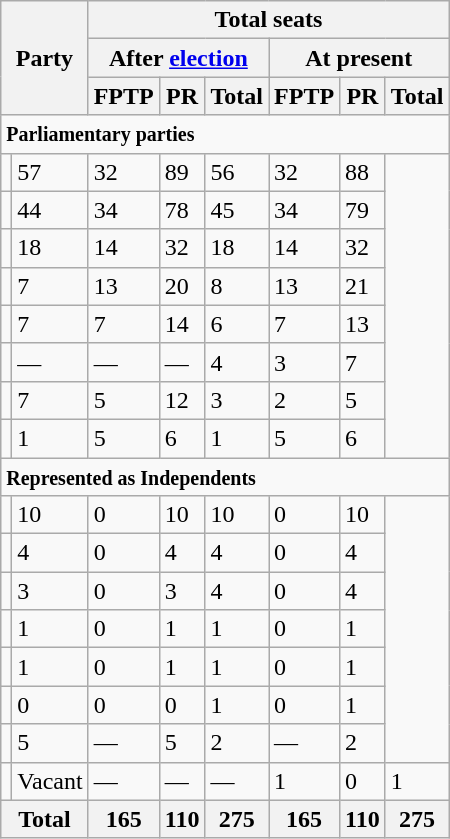<table class="wikitable sortable">
<tr>
<th colspan="2" rowspan="3">Party</th>
<th colspan="6">Total seats</th>
</tr>
<tr>
<th colspan="3">After <a href='#'>election</a></th>
<th colspan="3">At present</th>
</tr>
<tr>
<th>FPTP</th>
<th>PR</th>
<th>Total</th>
<th>FPTP</th>
<th>PR</th>
<th>Total</th>
</tr>
<tr>
<td colspan="8"><strong><small>Parliamentary parties</small></strong></td>
</tr>
<tr>
<td></td>
<td>57</td>
<td>32</td>
<td>89</td>
<td>56</td>
<td>32</td>
<td>88</td>
</tr>
<tr>
<td></td>
<td>44</td>
<td>34</td>
<td>78</td>
<td>45</td>
<td>34</td>
<td>79</td>
</tr>
<tr>
<td></td>
<td>18</td>
<td>14</td>
<td>32</td>
<td>18</td>
<td>14</td>
<td>32</td>
</tr>
<tr>
<td></td>
<td>7</td>
<td>13</td>
<td>20</td>
<td>8</td>
<td>13</td>
<td>21</td>
</tr>
<tr>
<td></td>
<td>7</td>
<td>7</td>
<td>14</td>
<td>6</td>
<td>7</td>
<td>13</td>
</tr>
<tr>
<td></td>
<td>—</td>
<td>—</td>
<td>—</td>
<td>4</td>
<td>3</td>
<td>7</td>
</tr>
<tr>
<td></td>
<td>7</td>
<td>5</td>
<td>12</td>
<td>3</td>
<td>2</td>
<td>5</td>
</tr>
<tr>
<td></td>
<td>1</td>
<td>5</td>
<td>6</td>
<td>1</td>
<td>5</td>
<td>6</td>
</tr>
<tr>
<td colspan="8"><strong><small>Represented as Independents</small></strong></td>
</tr>
<tr>
<td></td>
<td>10</td>
<td>0</td>
<td>10</td>
<td>10</td>
<td>0</td>
<td>10</td>
</tr>
<tr>
<td></td>
<td>4</td>
<td>0</td>
<td>4</td>
<td>4</td>
<td>0</td>
<td>4</td>
</tr>
<tr>
<td></td>
<td>3</td>
<td>0</td>
<td>3</td>
<td>4</td>
<td>0</td>
<td>4</td>
</tr>
<tr>
<td></td>
<td>1</td>
<td>0</td>
<td>1</td>
<td>1</td>
<td>0</td>
<td>1</td>
</tr>
<tr>
<td></td>
<td>1</td>
<td>0</td>
<td>1</td>
<td>1</td>
<td>0</td>
<td>1</td>
</tr>
<tr>
<td></td>
<td>0</td>
<td>0</td>
<td>0</td>
<td>1</td>
<td>0</td>
<td>1</td>
</tr>
<tr>
<td></td>
<td>5</td>
<td>—</td>
<td>5</td>
<td>2</td>
<td>—</td>
<td>2</td>
</tr>
<tr>
<td></td>
<td>Vacant</td>
<td>—</td>
<td>—</td>
<td>—</td>
<td>1</td>
<td>0</td>
<td>1</td>
</tr>
<tr>
<th colspan="2">Total</th>
<th>165</th>
<th>110</th>
<th>275</th>
<th>165</th>
<th>110</th>
<th>275</th>
</tr>
</table>
